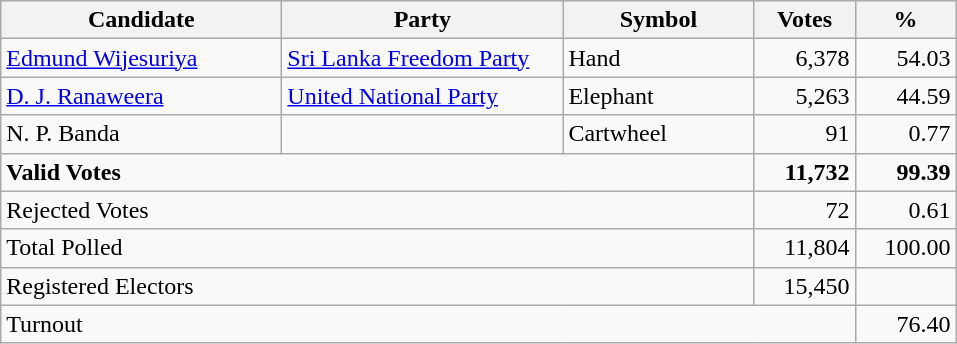<table class="wikitable" border="1" style="text-align:right;">
<tr>
<th align=left width="180">Candidate</th>
<th align=left width="180">Party</th>
<th align=left width="120">Symbol</th>
<th align=left width="60">Votes</th>
<th align=left width="60">%</th>
</tr>
<tr>
<td align=left><a href='#'>Edmund Wijesuriya</a></td>
<td align=left><a href='#'>Sri Lanka Freedom Party</a></td>
<td align=left>Hand</td>
<td align=right>6,378</td>
<td align=right>54.03</td>
</tr>
<tr>
<td align=left><a href='#'>D. J. Ranaweera</a></td>
<td align=left><a href='#'>United National Party</a></td>
<td align=left>Elephant</td>
<td align=right>5,263</td>
<td align=right>44.59</td>
</tr>
<tr>
<td align=left>N. P. Banda</td>
<td align=left></td>
<td align=left>Cartwheel</td>
<td align=right>91</td>
<td align=right>0.77</td>
</tr>
<tr>
<td align=left colspan=3><strong>Valid Votes</strong></td>
<td align=right><strong>11,732</strong></td>
<td align=right><strong>99.39</strong></td>
</tr>
<tr>
<td align=left colspan=3>Rejected Votes</td>
<td align=right>72</td>
<td align=right>0.61</td>
</tr>
<tr>
<td align=left colspan=3>Total Polled</td>
<td>11,804</td>
<td align=right>100.00</td>
</tr>
<tr>
<td align=left colspan=3>Registered Electors</td>
<td>15,450</td>
<td align=right></td>
</tr>
<tr>
<td align=left colspan=4>Turnout</td>
<td align=right>76.40</td>
</tr>
</table>
